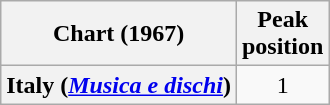<table class="wikitable plainrowheaders" style="text-align:center">
<tr>
<th scope="col">Chart (1967)</th>
<th scope="col">Peak<br>position</th>
</tr>
<tr>
<th scope="row">Italy (<em><a href='#'>Musica e dischi</a></em>)</th>
<td style="text-align:center">1</td>
</tr>
</table>
